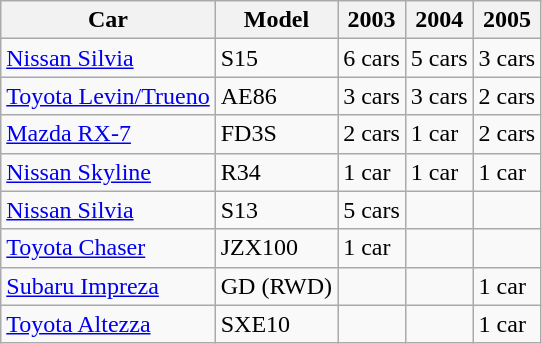<table class="wikitable">
<tr>
<th>Car</th>
<th>Model</th>
<th>2003</th>
<th>2004</th>
<th>2005</th>
</tr>
<tr>
<td><a href='#'>Nissan Silvia</a></td>
<td>S15</td>
<td>6 cars</td>
<td>5 cars</td>
<td>3 cars</td>
</tr>
<tr>
<td><a href='#'>Toyota Levin/Trueno</a></td>
<td>AE86</td>
<td>3 cars</td>
<td>3 cars</td>
<td>2 cars</td>
</tr>
<tr>
<td><a href='#'>Mazda RX-7</a></td>
<td>FD3S</td>
<td>2 cars</td>
<td>1 car</td>
<td>2 cars</td>
</tr>
<tr>
<td><a href='#'>Nissan Skyline</a></td>
<td>R34</td>
<td>1 car</td>
<td>1 car</td>
<td>1 car</td>
</tr>
<tr>
<td><a href='#'>Nissan Silvia</a></td>
<td>S13</td>
<td>5 cars</td>
<td></td>
<td></td>
</tr>
<tr>
<td><a href='#'>Toyota Chaser</a></td>
<td>JZX100</td>
<td>1 car</td>
<td></td>
<td></td>
</tr>
<tr>
<td><a href='#'>Subaru Impreza</a></td>
<td>GD (RWD)</td>
<td></td>
<td></td>
<td>1 car</td>
</tr>
<tr>
<td><a href='#'>Toyota Altezza</a></td>
<td>SXE10</td>
<td></td>
<td></td>
<td>1 car</td>
</tr>
</table>
